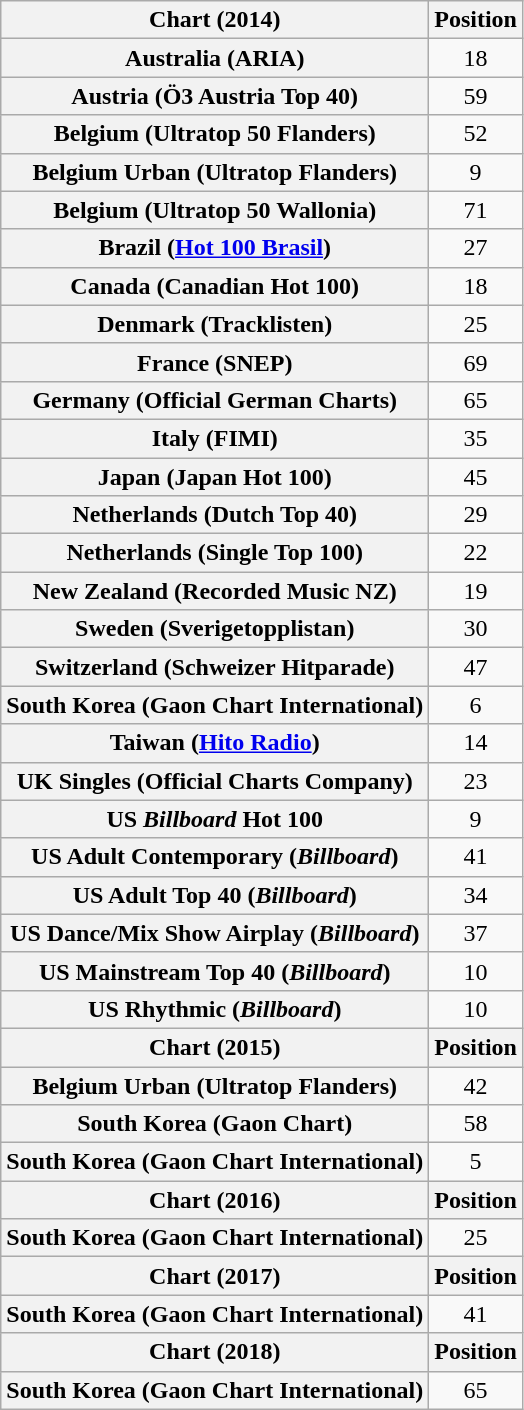<table class="wikitable sortable plainrowheaders" style="text-align:center">
<tr>
<th>Chart (2014)</th>
<th>Position</th>
</tr>
<tr>
<th scope=row>Australia (ARIA)</th>
<td>18</td>
</tr>
<tr>
<th scope="row">Austria (Ö3 Austria Top 40)</th>
<td>59</td>
</tr>
<tr>
<th scope="row">Belgium (Ultratop 50 Flanders)</th>
<td>52</td>
</tr>
<tr>
<th scope="row">Belgium Urban (Ultratop Flanders)</th>
<td>9</td>
</tr>
<tr>
<th scope="row">Belgium (Ultratop 50 Wallonia)</th>
<td>71</td>
</tr>
<tr>
<th scope="row">Brazil (<a href='#'>Hot 100 Brasil</a>)</th>
<td align="center">27</td>
</tr>
<tr>
<th scope="row">Canada (Canadian Hot 100)</th>
<td>18</td>
</tr>
<tr>
<th scope="row">Denmark (Tracklisten)</th>
<td>25</td>
</tr>
<tr>
<th scope="row">France (SNEP)</th>
<td>69</td>
</tr>
<tr>
<th scope="row">Germany (Official German Charts)</th>
<td style="text-align:center;">65</td>
</tr>
<tr>
<th scope="row">Italy (FIMI)</th>
<td>35</td>
</tr>
<tr>
<th scope="row">Japan (Japan Hot 100)</th>
<td>45</td>
</tr>
<tr>
<th scope="row">Netherlands (Dutch Top 40)</th>
<td>29</td>
</tr>
<tr>
<th scope="row">Netherlands (Single Top 100)</th>
<td>22</td>
</tr>
<tr>
<th scope="row">New Zealand (Recorded Music NZ)</th>
<td>19</td>
</tr>
<tr>
<th scope="row">Sweden (Sverigetopplistan)</th>
<td>30</td>
</tr>
<tr>
<th scope="row">Switzerland (Schweizer Hitparade)</th>
<td>47</td>
</tr>
<tr>
<th scope="row">South Korea (Gaon Chart International)</th>
<td>6</td>
</tr>
<tr>
<th scope="row">Taiwan (<a href='#'>Hito Radio</a>)</th>
<td style="text-align:center;">14</td>
</tr>
<tr>
<th scope="row">UK Singles (Official Charts Company)</th>
<td>23</td>
</tr>
<tr>
<th scope="row">US <em>Billboard</em> Hot 100</th>
<td>9</td>
</tr>
<tr>
<th scope="row">US Adult Contemporary (<em>Billboard</em>)</th>
<td>41</td>
</tr>
<tr>
<th scope="row">US Adult Top 40 (<em>Billboard</em>)</th>
<td>34</td>
</tr>
<tr>
<th scope="row">US Dance/Mix Show Airplay (<em>Billboard</em>)</th>
<td>37</td>
</tr>
<tr>
<th scope="row">US Mainstream Top 40 (<em>Billboard</em>)</th>
<td>10</td>
</tr>
<tr>
<th scope="row">US Rhythmic (<em>Billboard</em>)</th>
<td>10</td>
</tr>
<tr>
<th>Chart (2015)</th>
<th>Position</th>
</tr>
<tr>
<th scope="row">Belgium Urban (Ultratop Flanders)</th>
<td style="text-align:center;">42</td>
</tr>
<tr>
<th scope="row">South Korea (Gaon Chart)</th>
<td>58</td>
</tr>
<tr>
<th scope="row">South Korea (Gaon Chart International)</th>
<td>5</td>
</tr>
<tr>
<th>Chart (2016)</th>
<th>Position</th>
</tr>
<tr>
<th scope="row">South Korea (Gaon Chart International)</th>
<td>25</td>
</tr>
<tr>
<th>Chart (2017)</th>
<th>Position</th>
</tr>
<tr>
<th scope="row">South Korea (Gaon Chart International)</th>
<td>41</td>
</tr>
<tr>
<th>Chart (2018)</th>
<th>Position</th>
</tr>
<tr>
<th scope="row">South Korea (Gaon Chart International)</th>
<td>65</td>
</tr>
</table>
